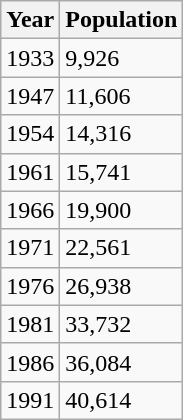<table class="wikitable">
<tr>
<th>Year</th>
<th>Population</th>
</tr>
<tr>
<td>1933</td>
<td>9,926</td>
</tr>
<tr>
<td>1947</td>
<td>11,606</td>
</tr>
<tr>
<td>1954</td>
<td>14,316</td>
</tr>
<tr>
<td>1961</td>
<td>15,741</td>
</tr>
<tr>
<td>1966</td>
<td>19,900</td>
</tr>
<tr>
<td>1971</td>
<td>22,561</td>
</tr>
<tr>
<td>1976</td>
<td>26,938</td>
</tr>
<tr>
<td>1981</td>
<td>33,732</td>
</tr>
<tr>
<td>1986</td>
<td>36,084</td>
</tr>
<tr>
<td>1991</td>
<td>40,614</td>
</tr>
</table>
